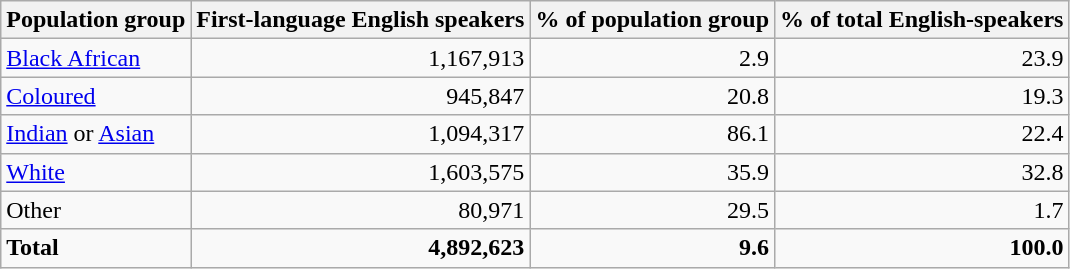<table class="wikitable sortable" style="text-align:right">
<tr>
<th>Population group</th>
<th>First-language English speakers</th>
<th>% of population group</th>
<th>% of total English-speakers</th>
</tr>
<tr>
<td style="text-align:left"><a href='#'>Black African</a></td>
<td>1,167,913</td>
<td>2.9</td>
<td>23.9</td>
</tr>
<tr>
<td style="text-align:left"><a href='#'>Coloured</a></td>
<td>945,847</td>
<td>20.8</td>
<td>19.3</td>
</tr>
<tr>
<td style="text-align:left"><a href='#'>Indian</a> or <a href='#'>Asian</a></td>
<td>1,094,317</td>
<td>86.1</td>
<td>22.4</td>
</tr>
<tr>
<td style="text-align:left"><a href='#'>White</a></td>
<td>1,603,575</td>
<td>35.9</td>
<td>32.8</td>
</tr>
<tr>
<td style="text-align:left">Other</td>
<td>80,971</td>
<td>29.5</td>
<td>1.7</td>
</tr>
<tr class="sortbottom">
<td style="text-align:left"><strong>Total</strong></td>
<td><strong>4,892,623</strong></td>
<td><strong>9.6</strong></td>
<td><strong>100.0</strong></td>
</tr>
</table>
